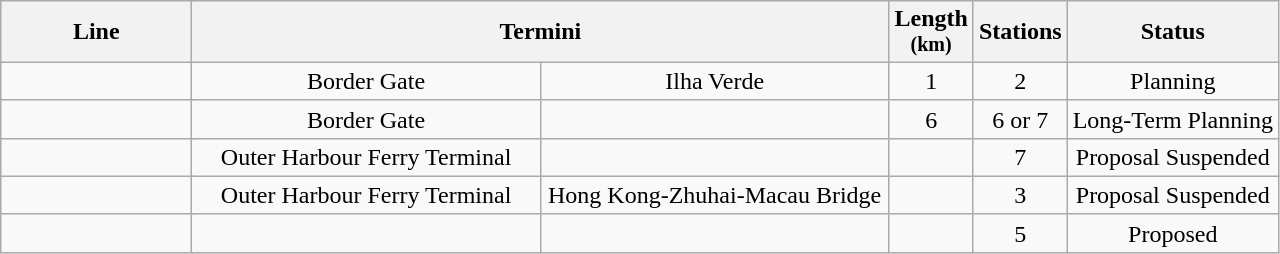<table class="wikitable sortable" style="text-align:center;">
<tr>
<th colspan="2" data-sort-type="text" style="width:120px;">Line</th>
<th colspan="2" class="unsortable" style="width:450px; line-height:1.05">Termini</th>
<th style="line-height:1.05">Length<br><small>(km)</small></th>
<th style="line-height:1.05">Stations</th>
<th>Status</th>
</tr>
<tr>
<td colspan="2"></td>
<td>Border Gate</td>
<td>Ilha Verde</td>
<td>1</td>
<td>2</td>
<td>Planning</td>
</tr>
<tr>
<td colspan="2"></td>
<td>Border Gate</td>
<td></td>
<td>6</td>
<td>6 or 7</td>
<td>Long-Term Planning</td>
</tr>
<tr>
<td colspan="2"></td>
<td style="text-align:center; width:225px; line-height:1.05">Outer Harbour Ferry Terminal</td>
<td></td>
<td></td>
<td>7</td>
<td>Proposal Suspended</td>
</tr>
<tr>
<td colspan="2"></td>
<td style="text-align:center; width:225px; line-height:1.05">Outer Harbour Ferry Terminal</td>
<td style="text-align:center; width:225px; line-height:1.05">Hong Kong-Zhuhai-Macau Bridge</td>
<td></td>
<td>3</td>
<td>Proposal Suspended</td>
</tr>
<tr>
<td colspan="2"></td>
<td></td>
<td></td>
<td></td>
<td>5</td>
<td>Proposed</td>
</tr>
</table>
